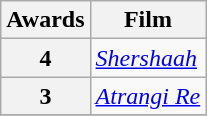<table class="wikitable" style="display:inline-table;">
<tr>
<th>Awards</th>
<th>Film</th>
</tr>
<tr>
<th>4</th>
<td><em><a href='#'>Shershaah</a></em></td>
</tr>
<tr>
<th>3</th>
<td><em><a href='#'>Atrangi Re</a></em></td>
</tr>
<tr>
</tr>
</table>
